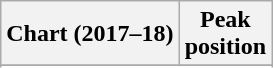<table class="wikitable sortable plainrowheaders">
<tr>
<th>Chart (2017–18)</th>
<th>Peak<br>position</th>
</tr>
<tr>
</tr>
<tr>
</tr>
<tr>
</tr>
</table>
